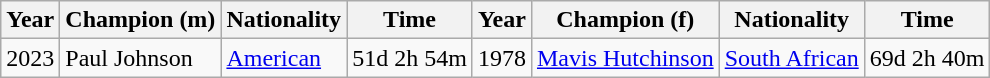<table class="wikitable sortable">
<tr>
<th>Year</th>
<th>Champion (m)</th>
<th>Nationality</th>
<th>Time</th>
<th>Year</th>
<th>Champion (f)</th>
<th>Nationality</th>
<th>Time</th>
</tr>
<tr>
<td>2023</td>
<td>Paul Johnson</td>
<td><a href='#'>American</a></td>
<td>51d 2h 54m</td>
<td>1978</td>
<td><a href='#'>Mavis Hutchinson</a></td>
<td><a href='#'>South African</a></td>
<td>69d 2h 40m</td>
</tr>
</table>
